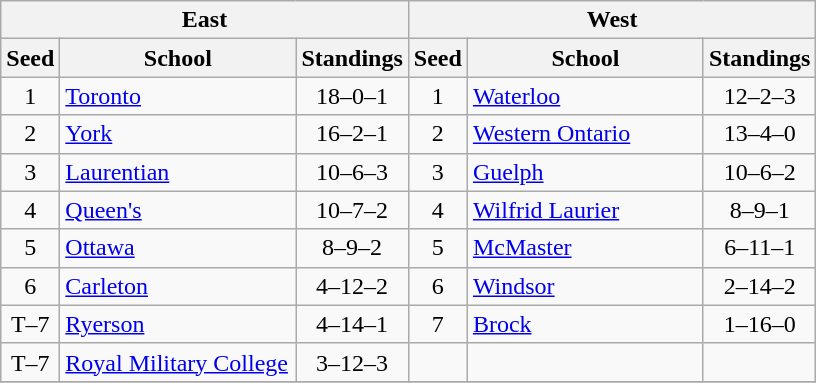<table class="wikitable">
<tr>
<th colspan=3>East</th>
<th colspan=3>West</th>
</tr>
<tr>
<th>Seed</th>
<th style="width:150px">School</th>
<th>Standings</th>
<th>Seed</th>
<th style="width:150px">School</th>
<th>Standings</th>
</tr>
<tr>
<td align=center>1</td>
<td><a href='#'>Toronto</a></td>
<td align=center>18–0–1</td>
<td align=center>1</td>
<td><a href='#'>Waterloo</a></td>
<td align=center>12–2–3</td>
</tr>
<tr>
<td align=center>2</td>
<td><a href='#'>York</a></td>
<td align=center>16–2–1</td>
<td align=center>2</td>
<td><a href='#'>Western Ontario</a></td>
<td align=center>13–4–0</td>
</tr>
<tr>
<td align=center>3</td>
<td><a href='#'>Laurentian</a></td>
<td align=center>10–6–3</td>
<td align=center>3</td>
<td><a href='#'>Guelph</a></td>
<td align=center>10–6–2</td>
</tr>
<tr>
<td align=center>4</td>
<td><a href='#'>Queen's</a></td>
<td align=center>10–7–2</td>
<td align=center>4</td>
<td><a href='#'>Wilfrid Laurier</a></td>
<td align=center>8–9–1</td>
</tr>
<tr>
<td align=center>5</td>
<td><a href='#'>Ottawa</a></td>
<td align=center>8–9–2</td>
<td align=center>5</td>
<td><a href='#'>McMaster</a></td>
<td align=center>6–11–1</td>
</tr>
<tr>
<td align=center>6</td>
<td><a href='#'>Carleton</a></td>
<td align=center>4–12–2</td>
<td align=center>6</td>
<td><a href='#'>Windsor</a></td>
<td align=center>2–14–2</td>
</tr>
<tr>
<td align=center>T–7</td>
<td><a href='#'>Ryerson</a></td>
<td align=center>4–14–1</td>
<td align=center>7</td>
<td><a href='#'>Brock</a></td>
<td align=center>1–16–0</td>
</tr>
<tr>
<td align=center>T–7</td>
<td><a href='#'>Royal Military College</a></td>
<td align=center>3–12–3</td>
<td></td>
<td></td>
<td></td>
</tr>
<tr>
</tr>
</table>
